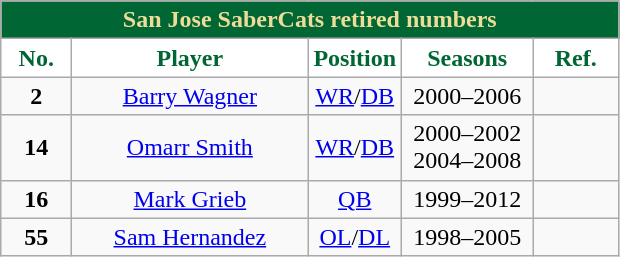<table class="wikitable sortable" style="text-align:center">
<tr>
<td colspan="5" style= "background: #063; color: #ed9"><strong>San Jose SaberCats retired numbers</strong></td>
</tr>
<tr>
<th width=40px  style="background: white; color: #063">No.</th>
<th width=150px style="background: white; color: #063">Player</th>
<th width=40px style="background: white; color: #063">Position</th>
<th width=80px style="background: white; color: #063">Seasons</th>
<th width=50px style="background: white; color: #063">Ref.</th>
</tr>
<tr>
<td><strong>2</strong></td>
<td><a href='#'>Barry Wagner</a></td>
<td><a href='#'>WR</a>/<a href='#'>DB</a></td>
<td>2000–2006</td>
<td></td>
</tr>
<tr>
<td><strong>14</strong></td>
<td><a href='#'>Omarr Smith</a></td>
<td><a href='#'>WR</a>/<a href='#'>DB</a></td>
<td>2000–2002<br>2004–2008</td>
<td></td>
</tr>
<tr>
<td><strong>16</strong></td>
<td><a href='#'>Mark Grieb</a></td>
<td><a href='#'>QB</a></td>
<td>1999–2012</td>
<td></td>
</tr>
<tr>
<td><strong>55</strong></td>
<td><a href='#'>Sam Hernandez</a></td>
<td><a href='#'>OL</a>/<a href='#'>DL</a></td>
<td>1998–2005</td>
<td></td>
</tr>
</table>
